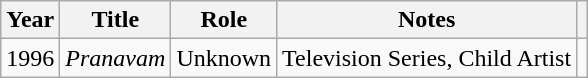<table class=wikitable>
<tr>
<th>Year</th>
<th>Title</th>
<th>Role</th>
<th>Notes</th>
<th></th>
</tr>
<tr>
<td>1996</td>
<td><em>Pranavam</em></td>
<td>Unknown</td>
<td>Television Series, Child Artist</td>
<td></td>
</tr>
</table>
